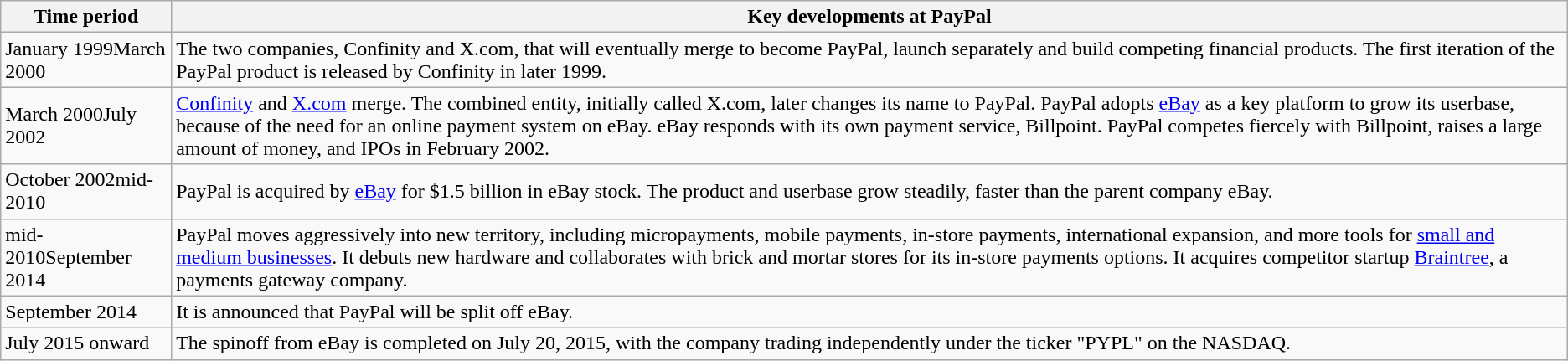<table class="wikitable sortable">
<tr>
<th>Time period</th>
<th>Key developments at PayPal</th>
</tr>
<tr>
<td>January 1999March 2000</td>
<td>The two companies, Confinity and X.com, that will eventually merge to become PayPal, launch separately and build competing financial products. The first iteration of the PayPal product is released by Confinity in later 1999.</td>
</tr>
<tr>
<td>March 2000July 2002</td>
<td><a href='#'>Confinity</a> and <a href='#'>X.com</a> merge. The combined entity, initially called X.com, later changes its name to PayPal. PayPal adopts <a href='#'>eBay</a> as a key platform to grow its userbase, because of the need for an online payment system on eBay. eBay responds with its own payment service, Billpoint. PayPal competes fiercely with Billpoint, raises a large amount of money, and IPOs in February 2002.</td>
</tr>
<tr>
<td>October 2002mid-2010</td>
<td>PayPal is acquired by <a href='#'>eBay</a> for $1.5 billion in eBay stock. The product and userbase grow steadily, faster than the parent company eBay.</td>
</tr>
<tr>
<td>mid-2010September 2014</td>
<td>PayPal moves aggressively into new territory, including micropayments, mobile payments, in-store payments, international expansion, and more tools for <a href='#'>small and medium businesses</a>. It debuts new hardware and collaborates with brick and mortar stores for its in-store payments options. It acquires competitor startup <a href='#'>Braintree</a>, a payments gateway company.</td>
</tr>
<tr>
<td>September 2014</td>
<td>It is announced that PayPal will be split off eBay.</td>
</tr>
<tr>
<td>July 2015 onward</td>
<td>The spinoff from eBay is completed on July 20, 2015, with the company trading independently under the ticker "PYPL" on the NASDAQ.</td>
</tr>
</table>
